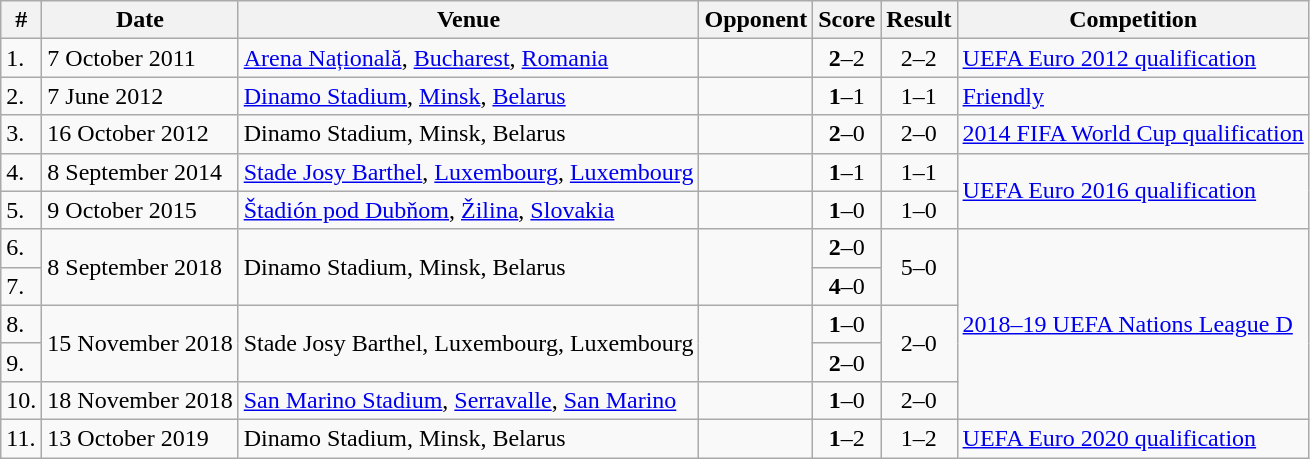<table class="wikitable">
<tr>
<th>#</th>
<th>Date</th>
<th>Venue</th>
<th>Opponent</th>
<th>Score</th>
<th>Result</th>
<th>Competition</th>
</tr>
<tr>
<td>1.</td>
<td>7 October 2011</td>
<td><a href='#'>Arena Națională</a>, <a href='#'>Bucharest</a>, <a href='#'>Romania</a></td>
<td></td>
<td align=center><strong>2</strong>–2</td>
<td align=center>2–2</td>
<td><a href='#'>UEFA Euro 2012 qualification</a></td>
</tr>
<tr>
<td>2.</td>
<td>7 June 2012</td>
<td><a href='#'>Dinamo Stadium</a>, <a href='#'>Minsk</a>, <a href='#'>Belarus</a></td>
<td></td>
<td align=center><strong>1</strong>–1</td>
<td align=center>1–1</td>
<td><a href='#'>Friendly</a></td>
</tr>
<tr>
<td>3.</td>
<td>16 October 2012</td>
<td>Dinamo Stadium, Minsk, Belarus</td>
<td></td>
<td align=center><strong>2</strong>–0</td>
<td align=center>2–0</td>
<td><a href='#'>2014 FIFA World Cup qualification</a></td>
</tr>
<tr>
<td>4.</td>
<td>8 September 2014</td>
<td><a href='#'>Stade Josy Barthel</a>, <a href='#'>Luxembourg</a>, <a href='#'>Luxembourg</a></td>
<td></td>
<td align=center><strong>1</strong>–1</td>
<td align=center>1–1</td>
<td rowspan="2"><a href='#'>UEFA Euro 2016 qualification</a></td>
</tr>
<tr>
<td>5.</td>
<td>9 October 2015</td>
<td><a href='#'>Štadión pod Dubňom</a>, <a href='#'>Žilina</a>, <a href='#'>Slovakia</a></td>
<td></td>
<td align=center><strong>1</strong>–0</td>
<td align=center>1–0</td>
</tr>
<tr>
<td>6.</td>
<td rowspan="2">8 September 2018</td>
<td rowspan="2">Dinamo Stadium, Minsk, Belarus</td>
<td rowspan="2"></td>
<td align=center><strong>2</strong>–0</td>
<td rowspan="2" style="text-align:center">5–0</td>
<td rowspan="5"><a href='#'>2018–19 UEFA Nations League D</a></td>
</tr>
<tr>
<td>7.</td>
<td align=center><strong>4</strong>–0</td>
</tr>
<tr>
<td>8.</td>
<td rowspan="2">15 November 2018</td>
<td rowspan="2">Stade Josy Barthel, Luxembourg, Luxembourg</td>
<td rowspan="2"></td>
<td align=center><strong>1</strong>–0</td>
<td rowspan="2" style="text-align:center">2–0</td>
</tr>
<tr>
<td>9.</td>
<td align=center><strong>2</strong>–0</td>
</tr>
<tr>
<td>10.</td>
<td>18 November 2018</td>
<td><a href='#'>San Marino Stadium</a>, <a href='#'>Serravalle</a>, <a href='#'>San Marino</a></td>
<td></td>
<td align=center><strong>1</strong>–0</td>
<td align=center>2–0</td>
</tr>
<tr>
<td>11.</td>
<td>13 October 2019</td>
<td>Dinamo Stadium, Minsk, Belarus</td>
<td></td>
<td align=center><strong>1</strong>–2</td>
<td align=center>1–2</td>
<td><a href='#'>UEFA Euro 2020 qualification</a></td>
</tr>
</table>
